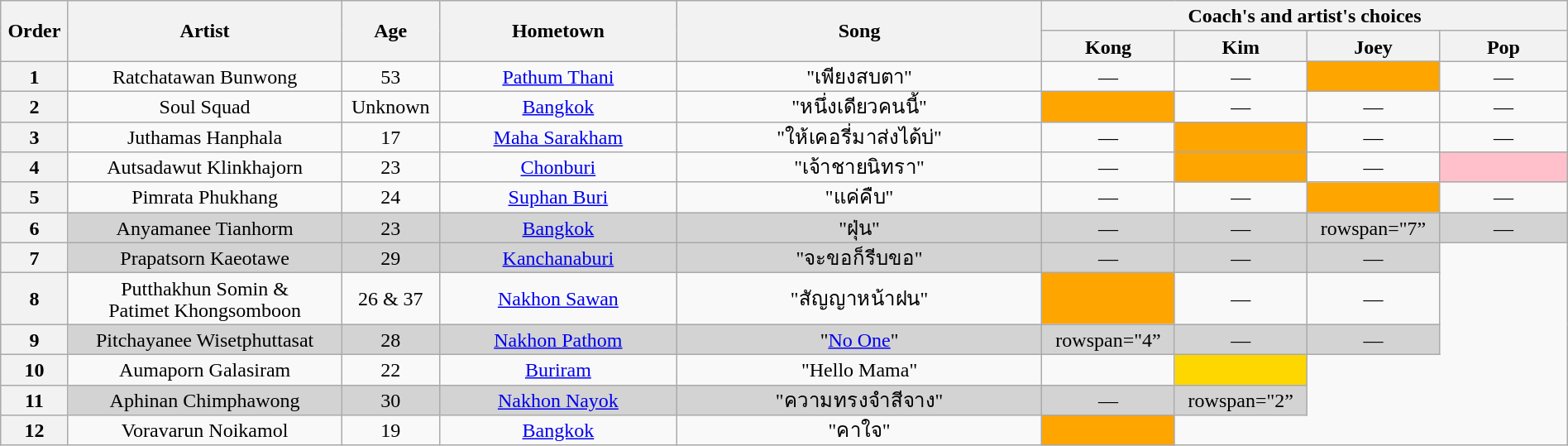<table class="wikitable" style="text-align:center; line-height:17px; width:100%;">
<tr>
<th scope="col" rowspan="2" style="width:02%;">Order</th>
<th scope="col" rowspan="2" style="width:15%;">Artist</th>
<th scope="col" rowspan="2" style="width:04%;">Age</th>
<th scope="col" rowspan="2" style="width:13%;">Hometown</th>
<th scope="col" rowspan="2" style="width:20%;">Song</th>
<th scope="col" colspan="4" style="width:30%;">Coach's and artist's choices</th>
</tr>
<tr>
<th style="width:07%;">Kong</th>
<th style="width:07%;">Kim</th>
<th style="width:07%;">Joey</th>
<th style="width:07%;">Pop</th>
</tr>
<tr>
<th>1</th>
<td>Ratchatawan Bunwong</td>
<td>53</td>
<td><a href='#'>Pathum Thani</a></td>
<td>"เพียงสบตา"</td>
<td>—</td>
<td>—</td>
<td style="background:orange;"></td>
<td>—</td>
</tr>
<tr>
<th>2</th>
<td>Soul Squad</td>
<td>Unknown</td>
<td><a href='#'>Bangkok</a></td>
<td>"หนึ่งเดียวคนนี้"</td>
<td style="background:orange;"></td>
<td>—</td>
<td>—</td>
<td>—</td>
</tr>
<tr>
<th>3</th>
<td>Juthamas Hanphala</td>
<td>17</td>
<td><a href='#'>Maha Sarakham</a></td>
<td>"ให้เคอรี่มาส่งได้บ่"</td>
<td>—</td>
<td style="background:orange;"></td>
<td>—</td>
<td>—</td>
</tr>
<tr>
<th>4</th>
<td>Autsadawut Klinkhajorn</td>
<td>23</td>
<td><a href='#'>Chonburi</a></td>
<td>"เจ้าชายนิทรา"</td>
<td>—</td>
<td style="background:orange;"></td>
<td>—</td>
<td style="background:pink;"></td>
</tr>
<tr>
<th>5</th>
<td>Pimrata Phukhang</td>
<td>24</td>
<td><a href='#'>Suphan Buri</a></td>
<td>"แค่คืบ"</td>
<td>—</td>
<td>—</td>
<td style="background:orange;"></td>
<td>—</td>
</tr>
<tr bgcolor=lightgrey>
<th>6</th>
<td>Anyamanee Tianhorm</td>
<td>23</td>
<td><a href='#'>Bangkok</a></td>
<td>"ฝุ่น"</td>
<td>—</td>
<td>—</td>
<td>rowspan="7” </td>
<td>—</td>
</tr>
<tr bgcolor=lightgrey>
<th>7</th>
<td>Prapatsorn Kaeotawe</td>
<td>29</td>
<td><a href='#'>Kanchanaburi</a></td>
<td>"จะขอก็รีบขอ"</td>
<td>—</td>
<td>—</td>
<td>—</td>
</tr>
<tr>
<th>8</th>
<td>Putthakhun Somin &<br>Patimet Khongsomboon</td>
<td>26 & 37</td>
<td><a href='#'>Nakhon Sawan</a></td>
<td>"สัญญาหน้าฝน"</td>
<td style="background:orange;"></td>
<td>—</td>
<td>—</td>
</tr>
<tr bgcolor=lightgrey>
<th>9</th>
<td>Pitchayanee Wisetphuttasat</td>
<td>28</td>
<td><a href='#'>Nakhon Pathom</a></td>
<td>"<a href='#'>No One</a>"</td>
<td>rowspan="4” </td>
<td>—</td>
<td>—</td>
</tr>
<tr>
<th>10</th>
<td>Aumaporn Galasiram</td>
<td>22</td>
<td><a href='#'>Buriram</a></td>
<td>"Hello Mama"</td>
<td></td>
<td style="background:gold;"></td>
</tr>
<tr bgcolor=lightgrey>
<th>11</th>
<td>Aphinan Chimphawong</td>
<td>30</td>
<td><a href='#'>Nakhon Nayok</a></td>
<td>"ความทรงจำสีจาง"</td>
<td>—</td>
<td>rowspan="2” </td>
</tr>
<tr>
<th>12</th>
<td>Voravarun Noikamol</td>
<td>19</td>
<td><a href='#'>Bangkok</a></td>
<td>"คาใจ"</td>
<td style="background:orange;"></td>
</tr>
</table>
